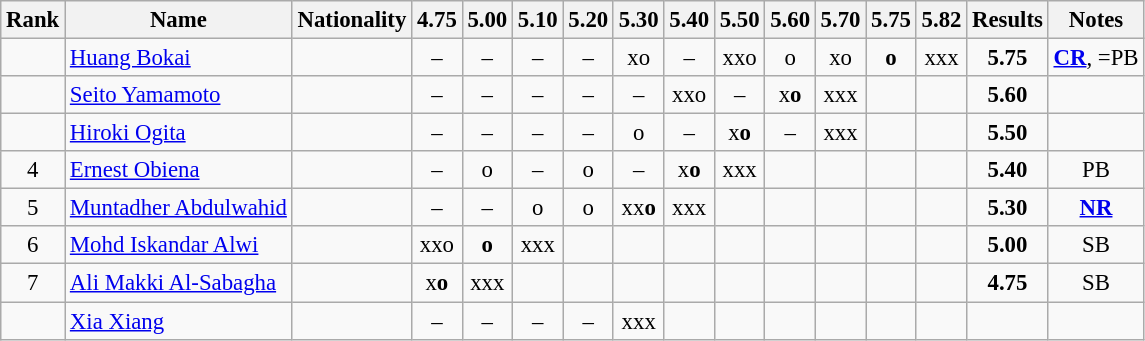<table class="wikitable sortable" style="text-align:center;font-size:95%">
<tr>
<th>Rank</th>
<th>Name</th>
<th>Nationality</th>
<th>4.75</th>
<th>5.00</th>
<th>5.10</th>
<th>5.20</th>
<th>5.30</th>
<th>5.40</th>
<th>5.50</th>
<th>5.60</th>
<th>5.70</th>
<th>5.75</th>
<th>5.82</th>
<th>Results</th>
<th>Notes</th>
</tr>
<tr>
<td></td>
<td align=left><a href='#'>Huang Bokai</a></td>
<td align=left></td>
<td>–</td>
<td>–</td>
<td>–</td>
<td>–</td>
<td>xo</td>
<td>–</td>
<td>xxo</td>
<td>o</td>
<td>xo</td>
<td><strong>o</strong></td>
<td>xxx</td>
<td><strong>5.75</strong></td>
<td><strong><a href='#'>CR</a></strong>, =PB</td>
</tr>
<tr>
<td></td>
<td align=left><a href='#'>Seito Yamamoto</a></td>
<td align=left></td>
<td>–</td>
<td>–</td>
<td>–</td>
<td>–</td>
<td>–</td>
<td>xxo</td>
<td>–</td>
<td>x<strong>o</strong></td>
<td>xxx</td>
<td></td>
<td></td>
<td><strong>5.60</strong></td>
<td></td>
</tr>
<tr>
<td></td>
<td align=left><a href='#'>Hiroki Ogita</a></td>
<td align=left></td>
<td>–</td>
<td>–</td>
<td>–</td>
<td>–</td>
<td>o</td>
<td>–</td>
<td>x<strong>o</strong></td>
<td>–</td>
<td>xxx</td>
<td></td>
<td></td>
<td><strong>5.50</strong></td>
<td></td>
</tr>
<tr>
<td>4</td>
<td align=left><a href='#'>Ernest Obiena</a></td>
<td align=left></td>
<td>–</td>
<td>o</td>
<td>–</td>
<td>o</td>
<td>–</td>
<td>x<strong>o</strong></td>
<td>xxx</td>
<td></td>
<td></td>
<td></td>
<td></td>
<td><strong>5.40</strong></td>
<td>PB</td>
</tr>
<tr>
<td>5</td>
<td align=left><a href='#'>Muntadher Abdulwahid</a></td>
<td align=left></td>
<td>–</td>
<td>–</td>
<td>o</td>
<td>o</td>
<td>xx<strong>o</strong></td>
<td>xxx</td>
<td></td>
<td></td>
<td></td>
<td></td>
<td></td>
<td><strong>5.30</strong></td>
<td><strong><a href='#'>NR</a></strong></td>
</tr>
<tr>
<td>6</td>
<td align=left><a href='#'>Mohd Iskandar Alwi</a></td>
<td align=left></td>
<td>xxo</td>
<td><strong>o</strong></td>
<td>xxx</td>
<td></td>
<td></td>
<td></td>
<td></td>
<td></td>
<td></td>
<td></td>
<td></td>
<td><strong>5.00</strong></td>
<td>SB</td>
</tr>
<tr>
<td>7</td>
<td align=left><a href='#'>Ali Makki Al-Sabagha</a></td>
<td align=left></td>
<td>x<strong>o</strong></td>
<td>xxx</td>
<td></td>
<td></td>
<td></td>
<td></td>
<td></td>
<td></td>
<td></td>
<td></td>
<td></td>
<td><strong>4.75</strong></td>
<td>SB</td>
</tr>
<tr>
<td></td>
<td align=left><a href='#'>Xia Xiang</a></td>
<td align=left></td>
<td>–</td>
<td>–</td>
<td>–</td>
<td>–</td>
<td>xxx</td>
<td></td>
<td></td>
<td></td>
<td></td>
<td></td>
<td></td>
<td><strong></strong></td>
<td></td>
</tr>
</table>
